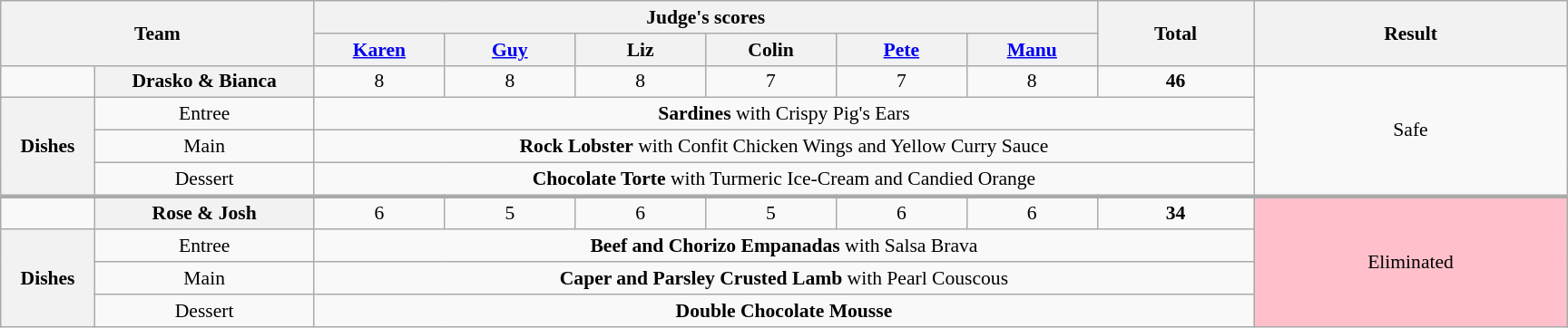<table class="wikitable plainrowheaders" style="margin:1em auto; text-align:center; font-size:90%; width:80em;">
<tr>
<th rowspan="2" style="width:20%;" colspan="2">Team</th>
<th colspan="6" style="width:50%;">Judge's scores</th>
<th rowspan="2" style="width:10%;">Total<br></th>
<th rowspan="2" style="width:20%;">Result</th>
</tr>
<tr>
<th style="width:50px;"><a href='#'>Karen</a></th>
<th style="width:50px;"><a href='#'>Guy</a></th>
<th style="width:50px;">Liz</th>
<th style="width:50px;">Colin</th>
<th style="width:50px;"><a href='#'>Pete</a></th>
<th style="width:50px;"><a href='#'>Manu</a></th>
</tr>
<tr>
<td></td>
<th style="width:14%">Drasko & Bianca</th>
<td>8</td>
<td>8</td>
<td>8</td>
<td>7</td>
<td>7</td>
<td>8</td>
<td><strong>46</strong></td>
<td rowspan="4">Safe</td>
</tr>
<tr>
<th rowspan="3">Dishes</th>
<td>Entree</td>
<td colspan="7"><strong>Sardines</strong> with Crispy Pig's Ears</td>
</tr>
<tr>
<td>Main</td>
<td colspan="7"><strong>Rock Lobster</strong> with Confit Chicken Wings and Yellow Curry Sauce</td>
</tr>
<tr>
<td>Dessert</td>
<td colspan="7"><strong>Chocolate Torte</strong> with Turmeric Ice-Cream and Candied Orange</td>
</tr>
<tr style="border-top:3px solid #aaa;">
<td></td>
<th>Rose & Josh</th>
<td>6</td>
<td>5</td>
<td>6</td>
<td>5</td>
<td>6</td>
<td>6</td>
<td><strong>34</strong></td>
<td rowspan="4" bgcolor="pink">Eliminated</td>
</tr>
<tr>
<th rowspan="3">Dishes</th>
<td>Entree</td>
<td colspan="7"><strong>Beef and Chorizo Empanadas</strong> with Salsa Brava</td>
</tr>
<tr>
<td>Main</td>
<td colspan="7"><strong>Caper and Parsley Crusted Lamb</strong> with Pearl Couscous</td>
</tr>
<tr>
<td>Dessert</td>
<td colspan="7"><strong>Double Chocolate Mousse</strong></td>
</tr>
</table>
